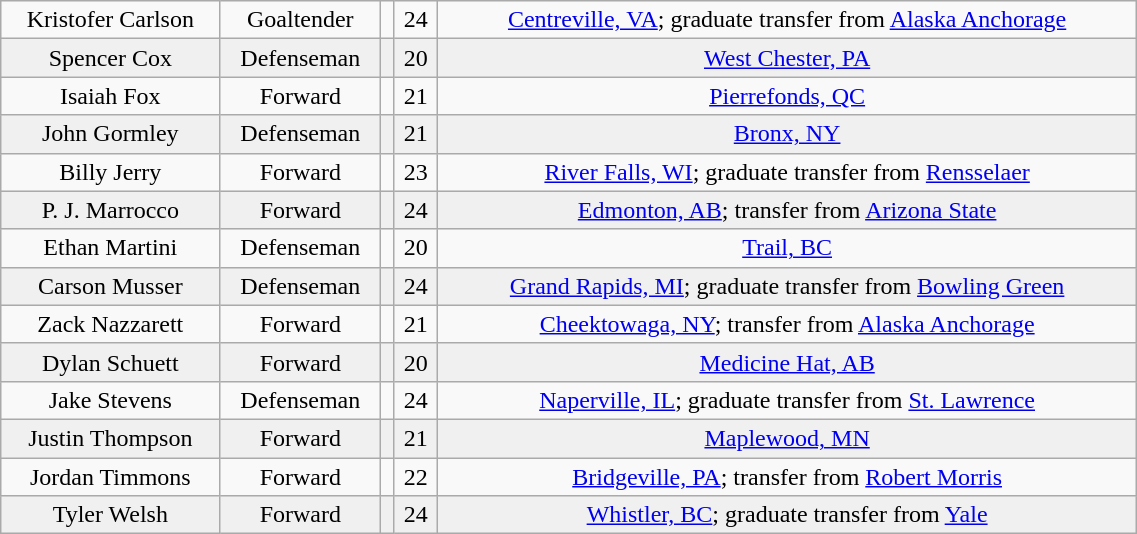<table class="wikitable" width="60%">
<tr align="center" bgcolor="">
<td>Kristofer Carlson</td>
<td>Goaltender</td>
<td></td>
<td>24</td>
<td><a href='#'>Centreville, VA</a>; graduate transfer from <a href='#'>Alaska Anchorage</a></td>
</tr>
<tr align="center" bgcolor="f0f0f0">
<td>Spencer Cox</td>
<td>Defenseman</td>
<td></td>
<td>20</td>
<td><a href='#'>West Chester, PA</a></td>
</tr>
<tr align="center" bgcolor="">
<td>Isaiah Fox</td>
<td>Forward</td>
<td></td>
<td>21</td>
<td><a href='#'>Pierrefonds, QC</a></td>
</tr>
<tr align="center" bgcolor="f0f0f0">
<td>John Gormley</td>
<td>Defenseman</td>
<td></td>
<td>21</td>
<td><a href='#'>Bronx, NY</a></td>
</tr>
<tr align="center" bgcolor="">
<td>Billy Jerry</td>
<td>Forward</td>
<td></td>
<td>23</td>
<td><a href='#'>River Falls, WI</a>; graduate transfer from <a href='#'>Rensselaer</a></td>
</tr>
<tr align="center" bgcolor="f0f0f0">
<td>P. J. Marrocco</td>
<td>Forward</td>
<td></td>
<td>24</td>
<td><a href='#'>Edmonton, AB</a>; transfer from <a href='#'>Arizona State</a></td>
</tr>
<tr align="center" bgcolor="">
<td>Ethan Martini</td>
<td>Defenseman</td>
<td></td>
<td>20</td>
<td><a href='#'>Trail, BC</a></td>
</tr>
<tr align="center" bgcolor="f0f0f0">
<td>Carson Musser</td>
<td>Defenseman</td>
<td></td>
<td>24</td>
<td><a href='#'>Grand Rapids, MI</a>; graduate transfer from <a href='#'>Bowling Green</a></td>
</tr>
<tr align="center" bgcolor="">
<td>Zack Nazzarett</td>
<td>Forward</td>
<td></td>
<td>21</td>
<td><a href='#'>Cheektowaga, NY</a>; transfer from <a href='#'>Alaska Anchorage</a></td>
</tr>
<tr align="center" bgcolor="f0f0f0">
<td>Dylan Schuett</td>
<td>Forward</td>
<td></td>
<td>20</td>
<td><a href='#'>Medicine Hat, AB</a></td>
</tr>
<tr align="center" bgcolor="">
<td>Jake Stevens</td>
<td>Defenseman</td>
<td></td>
<td>24</td>
<td><a href='#'>Naperville, IL</a>; graduate transfer from <a href='#'>St. Lawrence</a></td>
</tr>
<tr align="center" bgcolor="f0f0f0">
<td>Justin Thompson</td>
<td>Forward</td>
<td></td>
<td>21</td>
<td><a href='#'>Maplewood, MN</a></td>
</tr>
<tr align="center" bgcolor="">
<td>Jordan Timmons</td>
<td>Forward</td>
<td></td>
<td>22</td>
<td><a href='#'>Bridgeville, PA</a>; transfer from <a href='#'>Robert Morris</a></td>
</tr>
<tr align="center" bgcolor="f0f0f0">
<td>Tyler Welsh</td>
<td>Forward</td>
<td></td>
<td>24</td>
<td><a href='#'>Whistler, BC</a>; graduate transfer from <a href='#'>Yale</a></td>
</tr>
</table>
